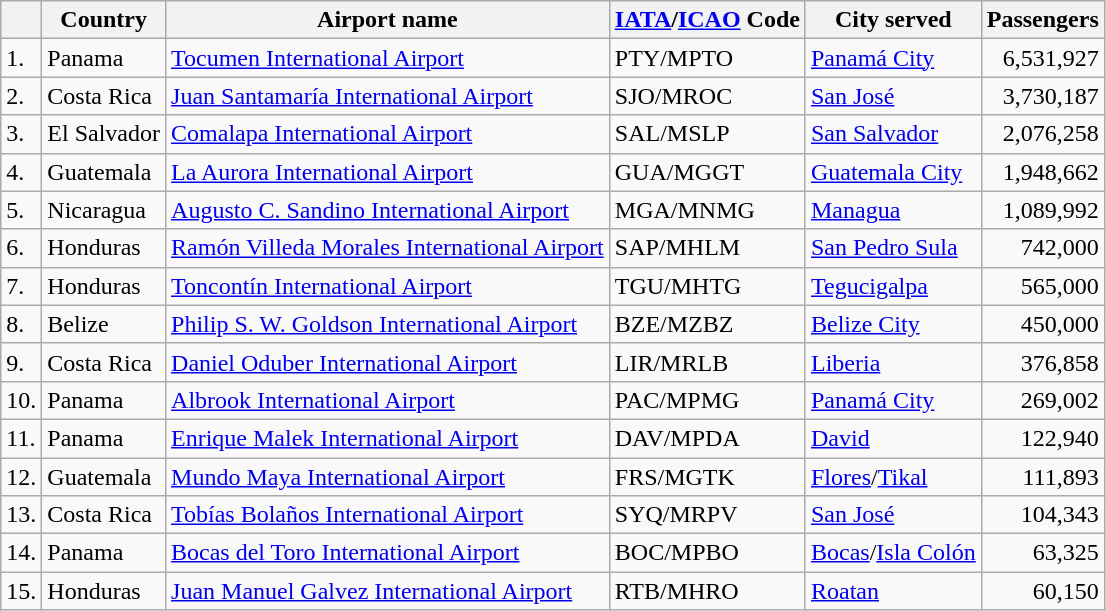<table class="wikitable sortable">
<tr>
<th></th>
<th>Country</th>
<th>Airport name</th>
<th><a href='#'>IATA</a>/<a href='#'>ICAO</a> Code</th>
<th>City served</th>
<th>Passengers</th>
</tr>
<tr>
<td>1.</td>
<td>Panama</td>
<td><a href='#'>Tocumen International Airport</a></td>
<td>PTY/MPTO</td>
<td><a href='#'>Panamá City</a></td>
<td align=right>6,531,927</td>
</tr>
<tr>
<td>2.</td>
<td>Costa Rica</td>
<td><a href='#'>Juan Santamaría International Airport</a></td>
<td>SJO/MROC</td>
<td><a href='#'>San José</a></td>
<td align=right>3,730,187</td>
</tr>
<tr>
<td>3.</td>
<td>El Salvador</td>
<td><a href='#'>Comalapa International Airport</a></td>
<td>SAL/MSLP</td>
<td><a href='#'>San Salvador</a></td>
<td align=right>2,076,258</td>
</tr>
<tr>
<td>4.</td>
<td>Guatemala</td>
<td><a href='#'>La Aurora International Airport</a></td>
<td>GUA/MGGT</td>
<td><a href='#'>Guatemala City</a></td>
<td align=right>1,948,662</td>
</tr>
<tr>
<td>5.</td>
<td>Nicaragua</td>
<td><a href='#'>Augusto C. Sandino International Airport</a></td>
<td>MGA/MNMG</td>
<td><a href='#'>Managua</a></td>
<td align=right>1,089,992</td>
</tr>
<tr>
<td>6.</td>
<td>Honduras</td>
<td><a href='#'>Ramón Villeda Morales International Airport</a></td>
<td>SAP/MHLM</td>
<td><a href='#'>San Pedro Sula</a></td>
<td align=right>742,000</td>
</tr>
<tr>
<td>7.</td>
<td>Honduras</td>
<td><a href='#'>Toncontín International Airport</a></td>
<td>TGU/MHTG</td>
<td><a href='#'>Tegucigalpa</a></td>
<td align=right>565,000</td>
</tr>
<tr>
<td>8.</td>
<td>Belize</td>
<td><a href='#'>Philip S. W. Goldson International Airport</a></td>
<td>BZE/MZBZ</td>
<td><a href='#'>Belize City</a></td>
<td align=right>450,000</td>
</tr>
<tr>
<td>9.</td>
<td>Costa Rica</td>
<td><a href='#'>Daniel Oduber International Airport</a></td>
<td>LIR/MRLB</td>
<td><a href='#'>Liberia</a></td>
<td align=right>376,858</td>
</tr>
<tr>
<td>10.</td>
<td>Panama</td>
<td><a href='#'>Albrook International Airport</a></td>
<td>PAC/MPMG</td>
<td><a href='#'>Panamá City</a></td>
<td align=right>269,002</td>
</tr>
<tr>
<td>11.</td>
<td>Panama</td>
<td><a href='#'>Enrique Malek International Airport</a></td>
<td>DAV/MPDA</td>
<td><a href='#'>David</a></td>
<td align=right>122,940</td>
</tr>
<tr>
<td>12.</td>
<td>Guatemala</td>
<td><a href='#'>Mundo Maya International Airport</a></td>
<td>FRS/MGTK</td>
<td><a href='#'>Flores</a>/<a href='#'>Tikal</a></td>
<td align=right>111,893</td>
</tr>
<tr>
<td>13.</td>
<td>Costa Rica</td>
<td><a href='#'>Tobías Bolaños International Airport</a></td>
<td>SYQ/MRPV</td>
<td><a href='#'>San José</a></td>
<td align=right>104,343</td>
</tr>
<tr>
<td>14.</td>
<td>Panama</td>
<td><a href='#'>Bocas del Toro International Airport</a></td>
<td>BOC/MPBO</td>
<td><a href='#'>Bocas</a>/<a href='#'>Isla Colón</a></td>
<td align=right>63,325</td>
</tr>
<tr>
<td>15.</td>
<td>Honduras</td>
<td><a href='#'>Juan Manuel Galvez International Airport</a></td>
<td>RTB/MHRO</td>
<td><a href='#'>Roatan</a></td>
<td align=right>60,150</td>
</tr>
</table>
